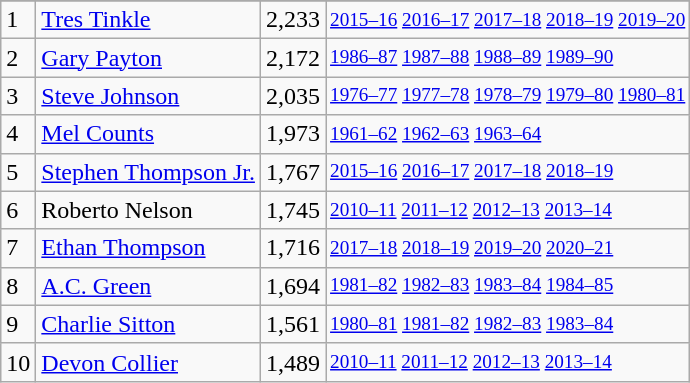<table class="wikitable">
<tr>
</tr>
<tr>
<td>1</td>
<td><a href='#'>Tres Tinkle</a></td>
<td>2,233</td>
<td style="font-size:80%;"><a href='#'>2015–16</a> <a href='#'>2016–17</a> <a href='#'>2017–18</a> <a href='#'>2018–19</a> <a href='#'>2019–20</a></td>
</tr>
<tr>
<td>2</td>
<td><a href='#'>Gary Payton</a></td>
<td>2,172</td>
<td style="font-size:80%;"><a href='#'>1986–87</a> <a href='#'>1987–88</a> <a href='#'>1988–89</a> <a href='#'>1989–90</a></td>
</tr>
<tr>
<td>3</td>
<td><a href='#'>Steve Johnson</a></td>
<td>2,035</td>
<td style="font-size:80%;"><a href='#'>1976–77</a> <a href='#'>1977–78</a> <a href='#'>1978–79</a> <a href='#'>1979–80</a> <a href='#'>1980–81</a></td>
</tr>
<tr>
<td>4</td>
<td><a href='#'>Mel Counts</a></td>
<td>1,973</td>
<td style="font-size:80%;"><a href='#'>1961–62</a> <a href='#'>1962–63</a> <a href='#'>1963–64</a></td>
</tr>
<tr>
<td>5</td>
<td><a href='#'>Stephen Thompson Jr.</a></td>
<td>1,767</td>
<td style="font-size:80%;"><a href='#'>2015–16</a> <a href='#'>2016–17</a> <a href='#'>2017–18</a> <a href='#'>2018–19</a></td>
</tr>
<tr>
<td>6</td>
<td>Roberto Nelson</td>
<td>1,745</td>
<td style="font-size:80%;"><a href='#'>2010–11</a> <a href='#'>2011–12</a> <a href='#'>2012–13</a> <a href='#'>2013–14</a></td>
</tr>
<tr>
<td>7</td>
<td><a href='#'>Ethan Thompson</a></td>
<td>1,716</td>
<td style="font-size:80%;"><a href='#'>2017–18</a> <a href='#'>2018–19</a> <a href='#'>2019–20</a> <a href='#'>2020–21</a></td>
</tr>
<tr>
<td>8</td>
<td><a href='#'>A.C. Green</a></td>
<td>1,694</td>
<td style="font-size:80%;"><a href='#'>1981–82</a> <a href='#'>1982–83</a> <a href='#'>1983–84</a> <a href='#'>1984–85</a></td>
</tr>
<tr>
<td>9</td>
<td><a href='#'>Charlie Sitton</a></td>
<td>1,561</td>
<td style="font-size:80%;"><a href='#'>1980–81</a> <a href='#'>1981–82</a> <a href='#'>1982–83</a> <a href='#'>1983–84</a></td>
</tr>
<tr>
<td>10</td>
<td><a href='#'>Devon Collier</a></td>
<td>1,489</td>
<td style="font-size:80%;"><a href='#'>2010–11</a> <a href='#'>2011–12</a> <a href='#'>2012–13</a> <a href='#'>2013–14</a></td>
</tr>
</table>
